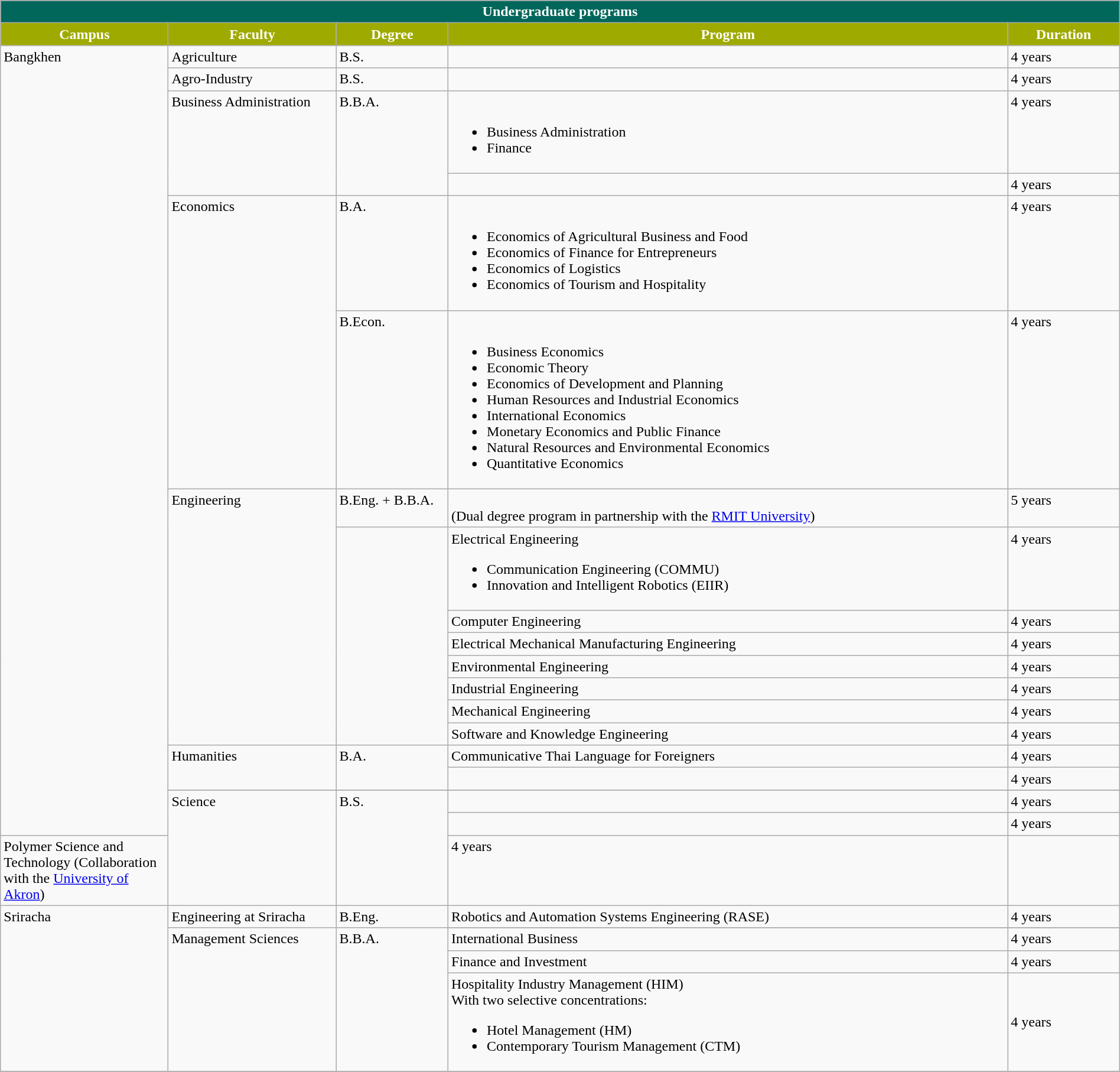<table class="wikitable" width=100%>
<tr>
<th colspan = "5" style = "background: #00675A; color: White; ">Undergraduate programs</th>
</tr>
<tr>
<th style= "background: #9FAA00; color:White; " width=15%>Campus</th>
<th style= "background: #9FAA00; color:White; " width=15%>Faculty</th>
<th style= "background: #9FAA00; color:White; " width=10%>Degree</th>
<th style= "background: #9FAA00; color:White; " width=50%>Program</th>
<th style= "background: #9FAA00; color:White; " width=10%>Duration</th>
</tr>
<tr>
<td valign = "top" rowspan="19">Bangkhen</td>
<td valign = "top">Agriculture</td>
<td valign = "top">B.S.</td>
<td valign = "top"></td>
<td valign = "top">4 years</td>
</tr>
<tr>
<td valign = "top">Agro-Industry</td>
<td valign = "top">B.S.</td>
<td valign = "top"></td>
<td valign = "top">4 years</td>
</tr>
<tr>
<td valign = "top" rowspan="2">Business Administration</td>
<td valign = "top" rowspan="2">B.B.A.</td>
<td valign = "top"><br><ul><li>Business Administration</li><li>Finance</li></ul></td>
<td valign = "top">4 years</td>
</tr>
<tr>
<td valign = "top"></td>
<td valign = "top">4 years</td>
</tr>
<tr>
<td valign = "top" rowspan="2">Economics</td>
<td valign = "top">B.A.</td>
<td valign = "top"><br><ul><li>Economics of Agricultural Business and Food</li><li>Economics of Finance for Entrepreneurs</li><li>Economics of Logistics</li><li>Economics of Tourism and Hospitality</li></ul></td>
<td valign = "top">4 years</td>
</tr>
<tr>
<td valign = "top">B.Econ.</td>
<td valign = "top"><br><ul><li>Business Economics</li><li>Economic Theory</li><li>Economics of Development and Planning</li><li>Human Resources and Industrial Economics</li><li>International Economics</li><li>Monetary Economics and Public Finance</li><li>Natural Resources and Environmental Economics</li><li>Quantitative Economics</li></ul></td>
<td valign = "top">4 years</td>
</tr>
<tr>
<td valign = "top" rowspan="8">Engineering</td>
<td valign = "top" rowspan="1">B.Eng. + B.B.A.</td>
<td valign = "top"><br>(Dual degree program in partnership with the <a href='#'>RMIT University</a>)</td>
<td valign = "top">5 years</td>
</tr>
<tr>
<td valign = "top" rowspan="7"></td>
<td valign = "top">Electrical Engineering<br><ul><li>Communication Engineering (COMMU)</li><li>Innovation and Intelligent Robotics (EIIR)</li></ul></td>
<td valign = "top">4 years</td>
</tr>
<tr>
<td valign = "top">Computer Engineering</td>
<td valign = "top">4 years</td>
</tr>
<tr>
<td valign = "top">Electrical Mechanical Manufacturing Engineering</td>
<td valign = "top">4 years</td>
</tr>
<tr>
<td valign = "top">Environmental Engineering</td>
<td valign = "top">4 years</td>
</tr>
<tr>
<td valign = "top">Industrial Engineering</td>
<td valign = "top">4 years</td>
</tr>
<tr>
<td valign = "top">Mechanical Engineering</td>
<td valign = "top">4 years</td>
</tr>
<tr>
<td valign = "top">Software and Knowledge Engineering</td>
<td valign = "top">4 years</td>
</tr>
<tr>
<td valign = "top" rowspan="2">Humanities</td>
<td valign = "top" rowspan="2">B.A.</td>
<td valign = "top">Communicative Thai Language for Foreigners</td>
<td valign = "top">4 years</td>
</tr>
<tr>
<td valign = "top"></td>
<td valign = "top">4 years</td>
</tr>
<tr>
</tr>
<tr>
<td valign = "top" rowspan="3">Science</td>
<td valign = "top" rowspan="3">B.S.</td>
<td valign = "top"></td>
<td valign = "top">4 years</td>
</tr>
<tr>
<td valign = "top"></td>
<td valign = "top">4 years</td>
</tr>
<tr>
<td valign = "top">Polymer Science and Technology (Collaboration with the <a href='#'>University of Akron</a>)</td>
<td valign = "top">4 years</td>
</tr>
<tr>
<td rowspan="5" valign="top">Sriracha</td>
<td valign = "top">Engineering at Sriracha</td>
<td valign = "top">B.Eng.</td>
<td valign = "top">Robotics and Automation Systems Engineering (RASE)</td>
<td valign = "top">4 years</td>
</tr>
<tr>
<td rowspan="4" valign="top">Management Sciences</td>
<td rowspan="4" valign="top">B.B.A.</td>
</tr>
<tr>
<td valign = "top">International Business</td>
<td valign = "top">4 years</td>
</tr>
<tr>
<td valign = "top">Finance and Investment</td>
<td valign = "top">4 years</td>
</tr>
<tr>
<td>Hospitality Industry Management (HIM)<br>With two selective concentrations:<ul><li>Hotel Management (HM)</li><li>Contemporary Tourism Management (CTM)</li></ul></td>
<td>4 years</td>
</tr>
<tr>
</tr>
</table>
